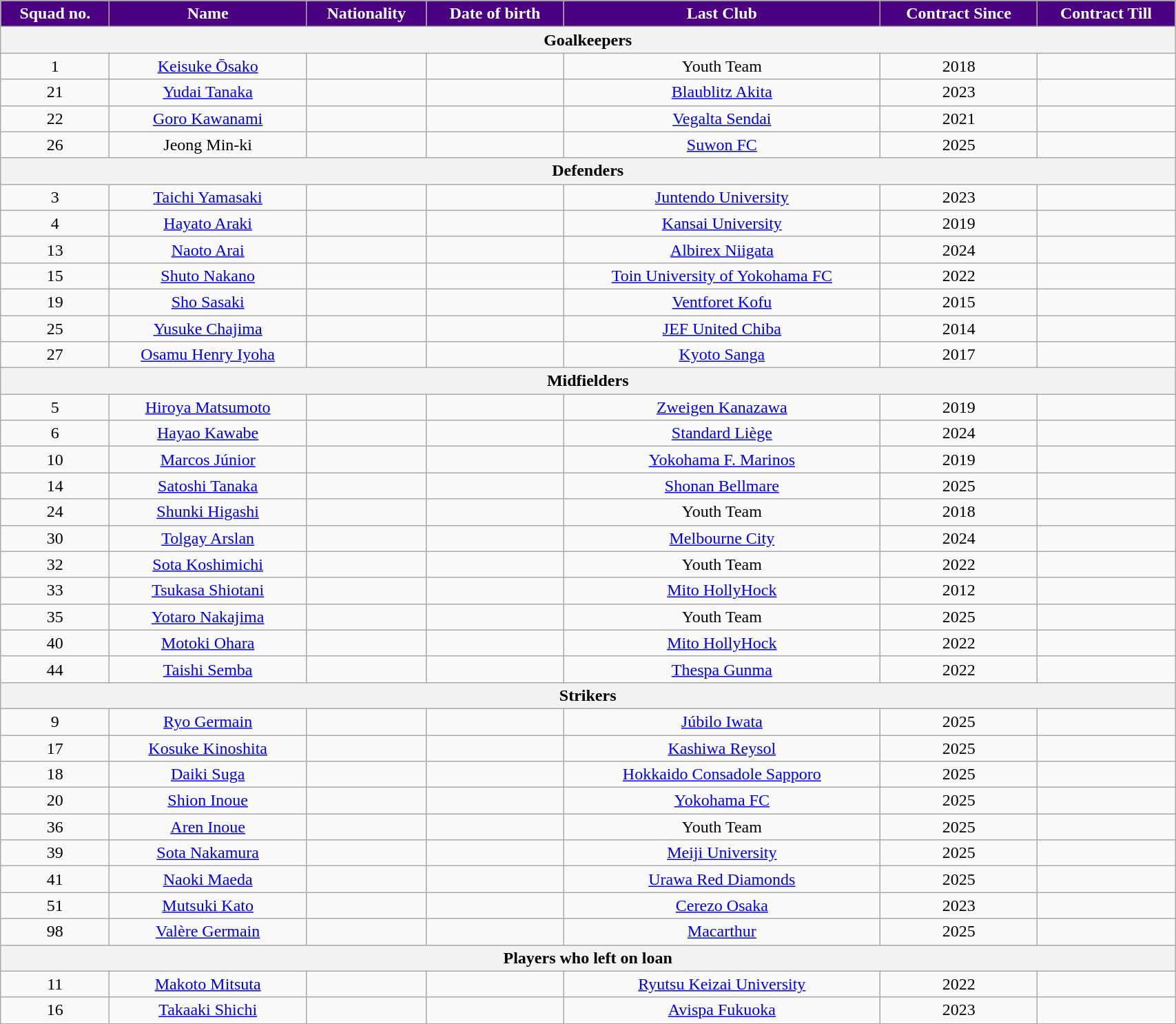<table class="wikitable" style="text-align:center;width:90%">
<tr>
<th style="background:#4b0082; color:white; text-align:center;">Squad no.</th>
<th style="background:#4b0082; color:white; text-align:center;">Name</th>
<th style="background:#4b0082; color:white; text-align:center;">Nationality</th>
<th style="background:#4b0082; color:white; text-align:center;">Date of birth</th>
<th style="background:#4b0082; color:white; text-align:center;">Last Club</th>
<th style="background:#4b0082; color:white; text-align:center;">Contract Since</th>
<th style="background:#4b0082; color:white; text-align:center;">Contract Till</th>
</tr>
<tr>
<th colspan="8" style="background:#grey; text-align:center;">Goalkeepers</th>
</tr>
<tr>
<td>1</td>
<td><a href='#'>Keisuke Ōsako</a></td>
<td></td>
<td></td>
<td>Youth Team</td>
<td>2018</td>
<td></td>
</tr>
<tr>
<td>21</td>
<td><a href='#'>Yudai Tanaka</a></td>
<td></td>
<td></td>
<td> <a href='#'>Blaublitz Akita</a></td>
<td>2023</td>
<td></td>
</tr>
<tr>
<td>22</td>
<td><a href='#'>Goro Kawanami</a></td>
<td></td>
<td></td>
<td> <a href='#'>Vegalta Sendai</a></td>
<td>2021</td>
<td></td>
</tr>
<tr>
<td>26</td>
<td>Jeong Min-ki</td>
<td></td>
<td></td>
<td> <a href='#'>Suwon FC</a></td>
<td>2025</td>
<td></td>
</tr>
<tr>
<th colspan="8" style="background:#grey; text-align:center;">Defenders</th>
</tr>
<tr>
<td>3</td>
<td><a href='#'>Taichi Yamasaki</a></td>
<td></td>
<td></td>
<td> <a href='#'>Juntendo University</a></td>
<td>2023</td>
<td></td>
</tr>
<tr>
<td>4</td>
<td><a href='#'>Hayato Araki</a></td>
<td></td>
<td></td>
<td> <a href='#'>Kansai University</a></td>
<td>2019</td>
<td></td>
</tr>
<tr>
<td>13</td>
<td><a href='#'>Naoto Arai</a></td>
<td></td>
<td></td>
<td> <a href='#'>Albirex Niigata</a></td>
<td>2024</td>
<td></td>
</tr>
<tr>
<td>15</td>
<td><a href='#'>Shuto Nakano</a></td>
<td></td>
<td></td>
<td> <a href='#'>Toin University of Yokohama FC</a></td>
<td>2022</td>
<td></td>
</tr>
<tr>
<td>19</td>
<td><a href='#'>Sho Sasaki</a></td>
<td></td>
<td></td>
<td> <a href='#'>Ventforet Kofu</a></td>
<td>2015</td>
<td></td>
</tr>
<tr>
<td>25</td>
<td><a href='#'>Yusuke Chajima</a></td>
<td></td>
<td></td>
<td> <a href='#'>JEF United Chiba</a></td>
<td>2014</td>
<td></td>
</tr>
<tr>
<td>27</td>
<td><a href='#'>Osamu Henry Iyoha</a></td>
<td></td>
<td></td>
<td> <a href='#'>Kyoto Sanga</a></td>
<td>2017</td>
<td></td>
</tr>
<tr>
<th colspan="8" style="background:#grey; text-align:center;">Midfielders</th>
</tr>
<tr>
<td>5</td>
<td><a href='#'>Hiroya Matsumoto</a></td>
<td></td>
<td></td>
<td> <a href='#'>Zweigen Kanazawa</a></td>
<td>2019</td>
<td></td>
</tr>
<tr>
<td>6</td>
<td><a href='#'>Hayao Kawabe</a></td>
<td></td>
<td></td>
<td> <a href='#'>Standard Liège</a></td>
<td>2024</td>
<td></td>
</tr>
<tr>
<td>10</td>
<td><a href='#'>Marcos Júnior</a></td>
<td></td>
<td></td>
<td> <a href='#'>Yokohama F. Marinos</a></td>
<td>2019</td>
<td></td>
</tr>
<tr>
<td>14</td>
<td><a href='#'>Satoshi Tanaka</a></td>
<td></td>
<td></td>
<td> <a href='#'>Shonan Bellmare</a></td>
<td>2025</td>
<td></td>
</tr>
<tr>
<td>24</td>
<td><a href='#'>Shunki Higashi</a></td>
<td></td>
<td></td>
<td>Youth Team</td>
<td>2018</td>
<td></td>
</tr>
<tr>
<td>30</td>
<td><a href='#'>Tolgay Arslan</a></td>
<td></td>
<td></td>
<td> <a href='#'>Melbourne City</a></td>
<td>2024</td>
<td></td>
</tr>
<tr>
<td>32</td>
<td><a href='#'>Sota Koshimichi</a></td>
<td></td>
<td></td>
<td>Youth Team</td>
<td>2022</td>
<td></td>
</tr>
<tr>
<td>33</td>
<td><a href='#'>Tsukasa Shiotani</a></td>
<td></td>
<td></td>
<td> <a href='#'>Mito HollyHock</a></td>
<td>2012</td>
<td></td>
</tr>
<tr>
<td>35</td>
<td><a href='#'>Yotaro Nakajima</a></td>
<td></td>
<td></td>
<td>Youth Team</td>
<td>2025</td>
<td></td>
</tr>
<tr>
<td>40</td>
<td><a href='#'>Motoki Ohara</a></td>
<td></td>
<td></td>
<td> <a href='#'>Mito HollyHock</a></td>
<td>2022</td>
<td></td>
</tr>
<tr>
<td>44</td>
<td><a href='#'>Taishi Semba</a></td>
<td></td>
<td></td>
<td> <a href='#'>Thespa Gunma</a></td>
<td>2022</td>
<td></td>
</tr>
<tr>
<th colspan="8" style="background:#grey; text-align:center;">Strikers</th>
</tr>
<tr>
<td>9</td>
<td><a href='#'>Ryo Germain</a></td>
<td></td>
<td></td>
<td> <a href='#'>Júbilo Iwata</a></td>
<td>2025</td>
<td></td>
</tr>
<tr>
<td>17</td>
<td><a href='#'>Kosuke Kinoshita</a></td>
<td></td>
<td></td>
<td> <a href='#'>Kashiwa Reysol</a></td>
<td>2025</td>
<td></td>
</tr>
<tr>
<td>18</td>
<td><a href='#'>Daiki Suga</a></td>
<td></td>
<td></td>
<td> <a href='#'>Hokkaido Consadole Sapporo</a></td>
<td>2025</td>
<td></td>
</tr>
<tr>
<td>20</td>
<td><a href='#'>Shion Inoue</a></td>
<td></td>
<td></td>
<td> <a href='#'>Yokohama FC</a></td>
<td>2025</td>
<td></td>
</tr>
<tr>
<td>36</td>
<td><a href='#'>Aren Inoue</a></td>
<td></td>
<td></td>
<td>Youth Team</td>
<td>2025</td>
<td></td>
</tr>
<tr>
<td>39</td>
<td><a href='#'>Sota Nakamura</a></td>
<td></td>
<td></td>
<td> <a href='#'>Meiji University</a></td>
<td>2025</td>
<td></td>
</tr>
<tr>
<td>41</td>
<td><a href='#'>Naoki Maeda</a></td>
<td></td>
<td></td>
<td> <a href='#'>Urawa Red Diamonds</a></td>
<td>2025</td>
<td></td>
</tr>
<tr>
<td>51</td>
<td><a href='#'>Mutsuki Kato</a></td>
<td></td>
<td></td>
<td> <a href='#'>Cerezo Osaka</a></td>
<td>2023</td>
<td></td>
</tr>
<tr>
<td>98</td>
<td><a href='#'>Valère Germain</a></td>
<td></td>
<td></td>
<td> <a href='#'>Macarthur</a></td>
<td>2025</td>
<td></td>
</tr>
<tr>
<th colspan="8" style="background:#grey; text-align:center;">Players who left on loan</th>
</tr>
<tr>
<td>11</td>
<td><a href='#'>Makoto Mitsuta</a></td>
<td></td>
<td></td>
<td> <a href='#'>Ryutsu Keizai University</a></td>
<td>2022</td>
<td></td>
</tr>
<tr>
<td>16</td>
<td><a href='#'>Takaaki Shichi</a></td>
<td></td>
<td></td>
<td> <a href='#'>Avispa Fukuoka</a></td>
<td>2023</td>
<td></td>
</tr>
<tr>
</tr>
</table>
